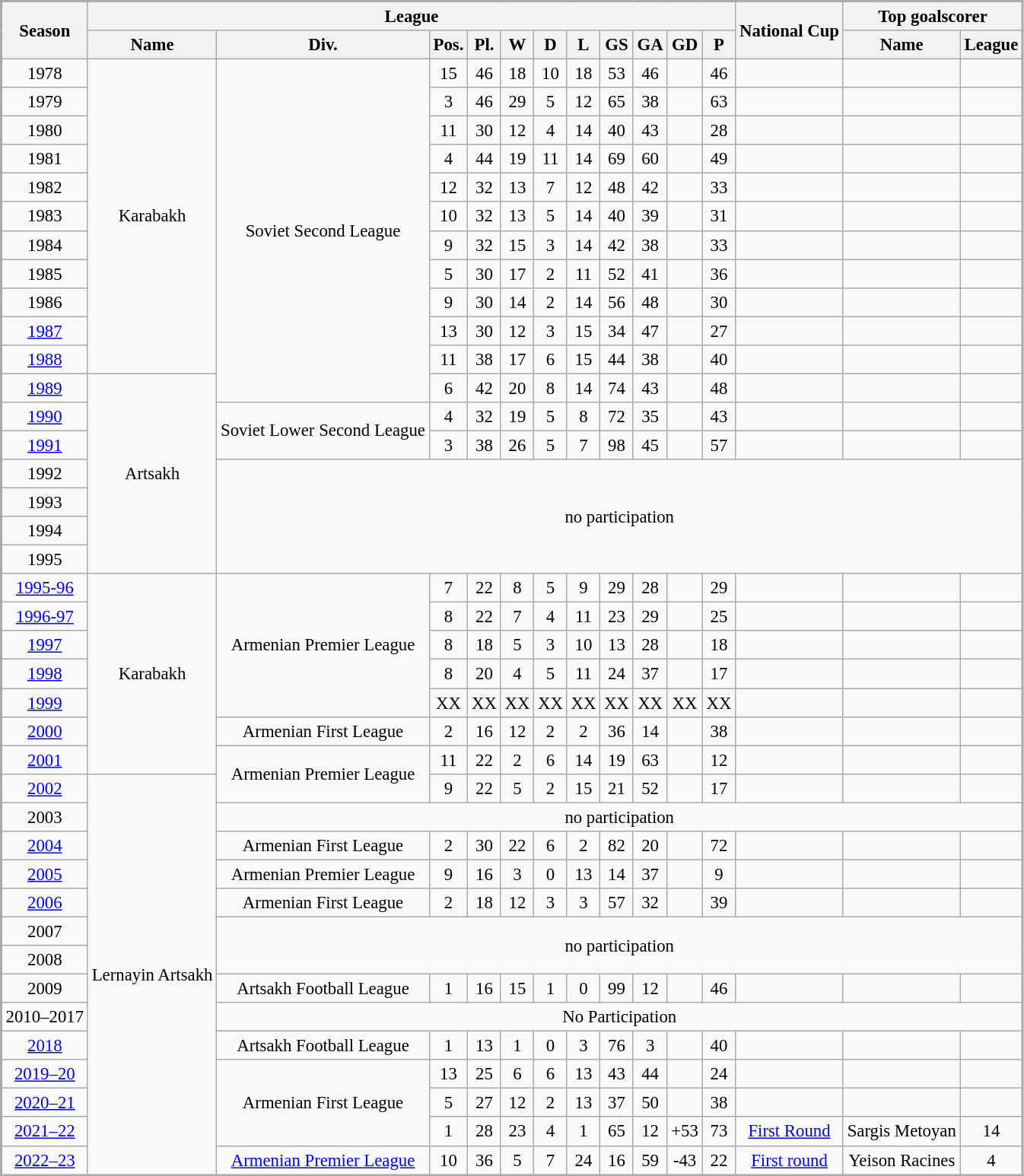<table class="wikitable mw-collapsible mw-collapsed" style="margin: 1em 1em 1em 0; background: #F9F9F9; border: 2px #aaa solid; border-collapse: collapse; font-size: 95%; text-align: center;">
<tr>
<th rowspan="2">Season</th>
<th colspan="11">League</th>
<th rowspan="2">National Cup</th>
<th colspan="2">Top goalscorer</th>
</tr>
<tr>
<th>Name</th>
<th>Div.</th>
<th>Pos.</th>
<th>Pl.</th>
<th>W</th>
<th>D</th>
<th>L</th>
<th>GS</th>
<th>GA</th>
<th>GD</th>
<th>P</th>
<th>Name</th>
<th>League</th>
</tr>
<tr>
<td>1978</td>
<td rowspan="11">Karabakh</td>
<td rowspan="12">Soviet Second League</td>
<td>15</td>
<td>46</td>
<td>18</td>
<td>10</td>
<td>18</td>
<td>53</td>
<td>46</td>
<td></td>
<td>46</td>
<td></td>
<td></td>
<td></td>
</tr>
<tr>
<td>1979</td>
<td>3</td>
<td>46</td>
<td>29</td>
<td>5</td>
<td>12</td>
<td>65</td>
<td>38</td>
<td></td>
<td>63</td>
<td></td>
<td></td>
<td></td>
</tr>
<tr>
<td>1980</td>
<td>11</td>
<td>30</td>
<td>12</td>
<td>4</td>
<td>14</td>
<td>40</td>
<td>43</td>
<td></td>
<td>28</td>
<td></td>
<td></td>
<td></td>
</tr>
<tr>
<td>1981</td>
<td>4</td>
<td>44</td>
<td>19</td>
<td>11</td>
<td>14</td>
<td>69</td>
<td>60</td>
<td></td>
<td>49</td>
<td></td>
<td></td>
<td></td>
</tr>
<tr>
<td>1982</td>
<td>12</td>
<td>32</td>
<td>13</td>
<td>7</td>
<td>12</td>
<td>48</td>
<td>42</td>
<td></td>
<td>33</td>
<td></td>
<td></td>
<td></td>
</tr>
<tr>
<td>1983</td>
<td>10</td>
<td>32</td>
<td>13</td>
<td>5</td>
<td>14</td>
<td>40</td>
<td>39</td>
<td></td>
<td>31</td>
<td></td>
<td></td>
<td></td>
</tr>
<tr>
<td>1984</td>
<td>9</td>
<td>32</td>
<td>15</td>
<td>3</td>
<td>14</td>
<td>42</td>
<td>38</td>
<td></td>
<td>33</td>
<td></td>
<td></td>
<td></td>
</tr>
<tr>
<td>1985</td>
<td>5</td>
<td>30</td>
<td>17</td>
<td>2</td>
<td>11</td>
<td>52</td>
<td>41</td>
<td></td>
<td>36</td>
<td></td>
<td></td>
<td></td>
</tr>
<tr>
<td>1986</td>
<td>9</td>
<td>30</td>
<td>14</td>
<td>2</td>
<td>14</td>
<td>56</td>
<td>48</td>
<td></td>
<td>30</td>
<td></td>
<td></td>
<td></td>
</tr>
<tr>
<td><a href='#'>1987</a></td>
<td>13</td>
<td>30</td>
<td>12</td>
<td>3</td>
<td>15</td>
<td>34</td>
<td>47</td>
<td></td>
<td>27</td>
<td></td>
<td></td>
<td></td>
</tr>
<tr>
<td><a href='#'>1988</a></td>
<td>11</td>
<td>38</td>
<td>17</td>
<td>6</td>
<td>15</td>
<td>44</td>
<td>38</td>
<td></td>
<td>40</td>
<td></td>
<td></td>
<td></td>
</tr>
<tr>
<td><a href='#'>1989</a></td>
<td rowspan="7">Artsakh</td>
<td>6</td>
<td>42</td>
<td>20</td>
<td>8</td>
<td>14</td>
<td>74</td>
<td>43</td>
<td></td>
<td>48</td>
<td></td>
<td></td>
<td></td>
</tr>
<tr>
<td><a href='#'>1990</a></td>
<td rowspan="2">Soviet Lower Second League</td>
<td>4</td>
<td>32</td>
<td>19</td>
<td>5</td>
<td>8</td>
<td>72</td>
<td>35</td>
<td></td>
<td>43</td>
<td></td>
<td></td>
<td></td>
</tr>
<tr>
<td><a href='#'>1991</a></td>
<td>3</td>
<td>38</td>
<td>26</td>
<td>5</td>
<td>7</td>
<td>98</td>
<td>45</td>
<td></td>
<td>57</td>
<td></td>
<td></td>
<td></td>
</tr>
<tr>
<td>1992</td>
<td rowspan="4" ; colspan="13">no participation</td>
</tr>
<tr>
<td>1993</td>
</tr>
<tr>
<td>1994</td>
</tr>
<tr>
<td>1995</td>
</tr>
<tr>
<td><a href='#'>1995-96</a></td>
<td rowspan="7">Karabakh</td>
<td rowspan="5">Armenian Premier League</td>
<td>7</td>
<td>22</td>
<td>8</td>
<td>5</td>
<td>9</td>
<td>29</td>
<td>28</td>
<td></td>
<td>29</td>
<td></td>
<td></td>
<td></td>
</tr>
<tr>
<td><a href='#'>1996-97</a></td>
<td>8</td>
<td>22</td>
<td>7</td>
<td>4</td>
<td>11</td>
<td>23</td>
<td>29</td>
<td></td>
<td>25</td>
<td></td>
<td></td>
<td></td>
</tr>
<tr>
<td><a href='#'>1997</a></td>
<td>8</td>
<td>18</td>
<td>5</td>
<td>3</td>
<td>10</td>
<td>13</td>
<td>28</td>
<td></td>
<td>18</td>
<td></td>
<td></td>
<td></td>
</tr>
<tr>
<td><a href='#'>1998</a></td>
<td>8</td>
<td>20</td>
<td>4</td>
<td>5</td>
<td>11</td>
<td>24</td>
<td>37</td>
<td></td>
<td>17</td>
<td></td>
<td></td>
<td></td>
</tr>
<tr>
<td><a href='#'>1999</a></td>
<td>XX</td>
<td>XX</td>
<td>XX</td>
<td>XX</td>
<td>XX</td>
<td>XX</td>
<td>XX</td>
<td>XX</td>
<td>XX</td>
<td></td>
<td></td>
<td></td>
</tr>
<tr>
<td><a href='#'>2000</a></td>
<td>Armenian First League</td>
<td>2</td>
<td>16</td>
<td>12</td>
<td>2</td>
<td>2</td>
<td>36</td>
<td>14</td>
<td></td>
<td>38</td>
<td></td>
<td></td>
<td></td>
</tr>
<tr>
<td><a href='#'>2001</a></td>
<td rowspan="2">Armenian Premier League</td>
<td>11</td>
<td>22</td>
<td>2</td>
<td>6</td>
<td>14</td>
<td>19</td>
<td>63</td>
<td></td>
<td>12</td>
<td></td>
<td></td>
<td></td>
</tr>
<tr>
<td><a href='#'>2002</a></td>
<td rowspan="14">Lernayin Artsakh</td>
<td>9</td>
<td>22</td>
<td>5</td>
<td>2</td>
<td>15</td>
<td>21</td>
<td>52</td>
<td></td>
<td>17</td>
<td></td>
<td></td>
<td></td>
</tr>
<tr>
<td>2003</td>
<td colspan="13">no participation</td>
</tr>
<tr>
<td><a href='#'>2004</a></td>
<td>Armenian First League</td>
<td>2</td>
<td>30</td>
<td>22</td>
<td>6</td>
<td>2</td>
<td>82</td>
<td>20</td>
<td></td>
<td>72</td>
<td></td>
<td></td>
<td></td>
</tr>
<tr>
<td><a href='#'>2005</a></td>
<td>Armenian Premier League</td>
<td>9</td>
<td>16</td>
<td>3</td>
<td>0</td>
<td>13</td>
<td>14</td>
<td>37</td>
<td></td>
<td>9</td>
<td></td>
<td></td>
<td></td>
</tr>
<tr>
<td><a href='#'>2006</a></td>
<td>Armenian First League</td>
<td>2</td>
<td>18</td>
<td>12</td>
<td>3</td>
<td>3</td>
<td>57</td>
<td>32</td>
<td></td>
<td>39</td>
<td></td>
<td></td>
<td></td>
</tr>
<tr>
<td>2007</td>
<td rowspan="2" ; colspan="13">no participation</td>
</tr>
<tr>
<td>2008</td>
</tr>
<tr>
<td>2009</td>
<td>Artsakh Football League</td>
<td>1</td>
<td>16</td>
<td>15</td>
<td>1</td>
<td>0</td>
<td>99</td>
<td>12</td>
<td></td>
<td>46</td>
<td></td>
<td></td>
<td></td>
</tr>
<tr>
<td>2010–2017</td>
<td colspan="13">No Participation</td>
</tr>
<tr>
<td><a href='#'>2018</a></td>
<td>Artsakh Football League</td>
<td>1</td>
<td>13</td>
<td>1</td>
<td>0</td>
<td>3</td>
<td>76</td>
<td>3</td>
<td></td>
<td>40</td>
<td></td>
<td></td>
<td></td>
</tr>
<tr>
<td><a href='#'>2019–20</a></td>
<td rowspan="3">Armenian First League</td>
<td>13</td>
<td>25</td>
<td>6</td>
<td>6</td>
<td>13</td>
<td>43</td>
<td>44</td>
<td></td>
<td>24</td>
<td></td>
<td></td>
<td></td>
</tr>
<tr>
<td><a href='#'>2020–21</a></td>
<td>5</td>
<td>27</td>
<td>12</td>
<td>2</td>
<td>13</td>
<td>37</td>
<td>50</td>
<td></td>
<td>38</td>
<td></td>
<td></td>
<td></td>
</tr>
<tr>
<td><a href='#'>2021–22</a></td>
<td>1</td>
<td>28</td>
<td>23</td>
<td>4</td>
<td>1</td>
<td>65</td>
<td>12</td>
<td>+53</td>
<td>73</td>
<td><a href='#'>First Round</a></td>
<td>Sargis Metoyan</td>
<td>14</td>
</tr>
<tr>
<td><a href='#'>2022–23</a></td>
<td><a href='#'>Armenian Premier League</a></td>
<td>10</td>
<td>36</td>
<td>5</td>
<td>7</td>
<td>24</td>
<td>16</td>
<td>59</td>
<td>-43</td>
<td>22</td>
<td><a href='#'>First round</a></td>
<td>Yeison Racines</td>
<td>4</td>
</tr>
</table>
